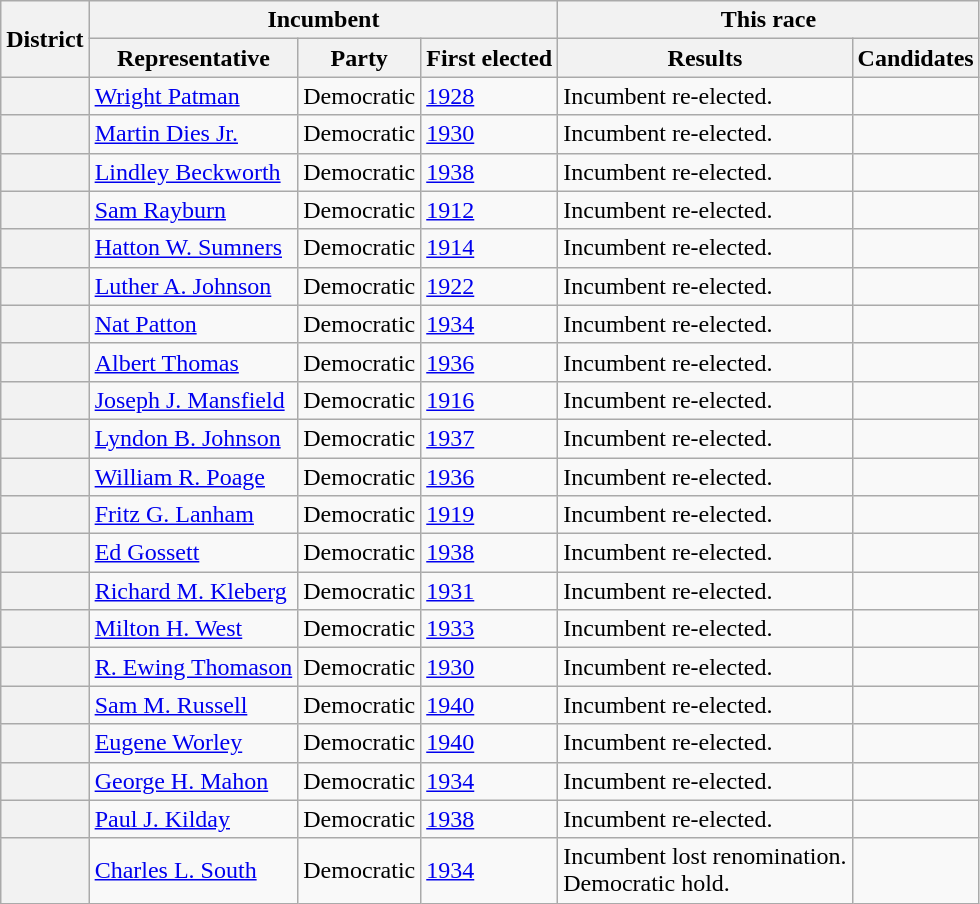<table class=wikitable>
<tr>
<th rowspan=2>District</th>
<th colspan=3>Incumbent</th>
<th colspan=2>This race</th>
</tr>
<tr>
<th>Representative</th>
<th>Party</th>
<th>First elected</th>
<th>Results</th>
<th>Candidates</th>
</tr>
<tr>
<th></th>
<td><a href='#'>Wright Patman</a></td>
<td>Democratic</td>
<td><a href='#'>1928</a></td>
<td>Incumbent re-elected.</td>
<td nowrap></td>
</tr>
<tr>
<th></th>
<td><a href='#'>Martin Dies Jr.</a></td>
<td>Democratic</td>
<td><a href='#'>1930</a></td>
<td>Incumbent re-elected.</td>
<td nowrap></td>
</tr>
<tr>
<th></th>
<td><a href='#'>Lindley Beckworth</a></td>
<td>Democratic</td>
<td><a href='#'>1938</a></td>
<td>Incumbent re-elected.</td>
<td nowrap></td>
</tr>
<tr>
<th></th>
<td><a href='#'>Sam Rayburn</a></td>
<td>Democratic</td>
<td><a href='#'>1912</a></td>
<td>Incumbent re-elected.</td>
<td nowrap></td>
</tr>
<tr>
<th></th>
<td><a href='#'>Hatton W. Sumners</a></td>
<td>Democratic</td>
<td><a href='#'>1914</a></td>
<td>Incumbent re-elected.</td>
<td nowrap></td>
</tr>
<tr>
<th></th>
<td><a href='#'>Luther A. Johnson</a></td>
<td>Democratic</td>
<td><a href='#'>1922</a></td>
<td>Incumbent re-elected.</td>
<td nowrap></td>
</tr>
<tr>
<th></th>
<td><a href='#'>Nat Patton</a></td>
<td>Democratic</td>
<td><a href='#'>1934</a></td>
<td>Incumbent re-elected.</td>
<td nowrap></td>
</tr>
<tr>
<th></th>
<td><a href='#'>Albert Thomas</a></td>
<td>Democratic</td>
<td><a href='#'>1936</a></td>
<td>Incumbent re-elected.</td>
<td nowrap></td>
</tr>
<tr>
<th></th>
<td><a href='#'>Joseph J. Mansfield</a></td>
<td>Democratic</td>
<td><a href='#'>1916</a></td>
<td>Incumbent re-elected.</td>
<td nowrap></td>
</tr>
<tr>
<th></th>
<td><a href='#'>Lyndon B. Johnson</a></td>
<td>Democratic</td>
<td><a href='#'>1937 </a></td>
<td>Incumbent re-elected.</td>
<td nowrap></td>
</tr>
<tr>
<th></th>
<td><a href='#'>William R. Poage</a></td>
<td>Democratic</td>
<td><a href='#'>1936</a></td>
<td>Incumbent re-elected.</td>
<td nowrap></td>
</tr>
<tr>
<th></th>
<td><a href='#'>Fritz G. Lanham</a></td>
<td>Democratic</td>
<td><a href='#'>1919 </a></td>
<td>Incumbent re-elected.</td>
<td nowrap></td>
</tr>
<tr>
<th></th>
<td><a href='#'>Ed Gossett</a></td>
<td>Democratic</td>
<td><a href='#'>1938</a></td>
<td>Incumbent re-elected.</td>
<td nowrap></td>
</tr>
<tr>
<th></th>
<td><a href='#'>Richard M. Kleberg</a></td>
<td>Democratic</td>
<td><a href='#'>1931 </a></td>
<td>Incumbent re-elected.</td>
<td nowrap></td>
</tr>
<tr>
<th></th>
<td><a href='#'>Milton H. West</a></td>
<td>Democratic</td>
<td><a href='#'>1933 </a></td>
<td>Incumbent re-elected.</td>
<td nowrap></td>
</tr>
<tr>
<th></th>
<td><a href='#'>R. Ewing Thomason</a></td>
<td>Democratic</td>
<td><a href='#'>1930</a></td>
<td>Incumbent re-elected.</td>
<td nowrap></td>
</tr>
<tr>
<th></th>
<td><a href='#'>Sam M. Russell</a></td>
<td>Democratic</td>
<td><a href='#'>1940</a></td>
<td>Incumbent re-elected.</td>
<td nowrap></td>
</tr>
<tr>
<th></th>
<td><a href='#'>Eugene Worley</a></td>
<td>Democratic</td>
<td><a href='#'>1940</a></td>
<td>Incumbent re-elected.</td>
<td nowrap></td>
</tr>
<tr>
<th></th>
<td><a href='#'>George H. Mahon</a></td>
<td>Democratic</td>
<td><a href='#'>1934</a></td>
<td>Incumbent re-elected.</td>
<td nowrap></td>
</tr>
<tr>
<th></th>
<td><a href='#'>Paul J. Kilday</a></td>
<td>Democratic</td>
<td><a href='#'>1938</a></td>
<td>Incumbent re-elected.</td>
<td nowrap></td>
</tr>
<tr>
<th></th>
<td><a href='#'>Charles L. South</a></td>
<td>Democratic</td>
<td><a href='#'>1934</a></td>
<td>Incumbent lost renomination.<br>Democratic hold.</td>
<td nowrap></td>
</tr>
</table>
